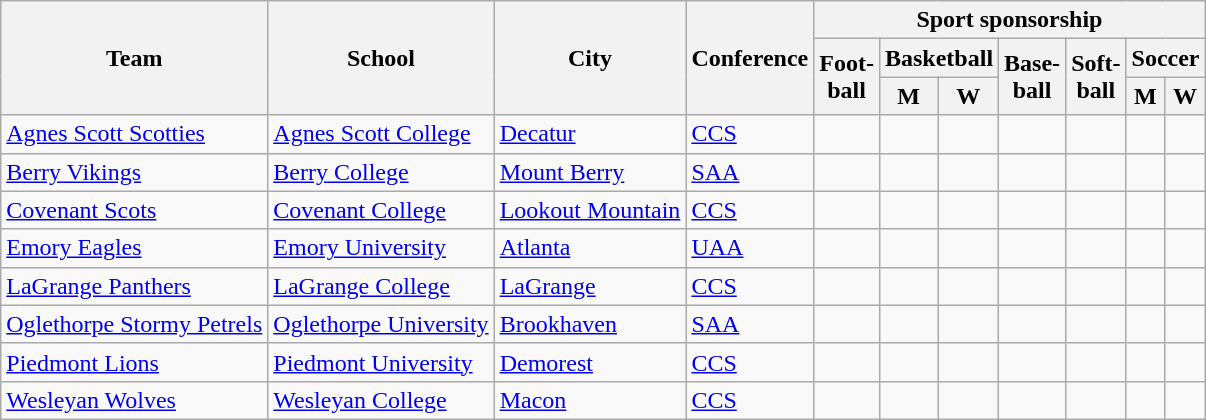<table class="sortable wikitable">
<tr>
<th rowspan=3>Team</th>
<th rowspan=3>School</th>
<th rowspan=3>City</th>
<th rowspan=3>Conference</th>
<th colspan=7>Sport sponsorship</th>
</tr>
<tr>
<th rowspan=2>Foot-<br>ball</th>
<th colspan=2>Basketball</th>
<th rowspan=2>Base-<br>ball</th>
<th rowspan=2>Soft-<br>ball</th>
<th colspan=2>Soccer</th>
</tr>
<tr>
<th>M</th>
<th>W</th>
<th>M</th>
<th>W</th>
</tr>
<tr>
<td><a href='#'>Agnes Scott Scotties</a></td>
<td><a href='#'>Agnes Scott College</a></td>
<td><a href='#'>Decatur</a></td>
<td><a href='#'>CCS</a></td>
<td></td>
<td></td>
<td></td>
<td></td>
<td></td>
<td></td>
<td></td>
</tr>
<tr>
<td><a href='#'>Berry Vikings</a></td>
<td><a href='#'>Berry College</a></td>
<td><a href='#'>Mount Berry</a></td>
<td><a href='#'>SAA</a></td>
<td></td>
<td></td>
<td></td>
<td></td>
<td></td>
<td></td>
<td></td>
</tr>
<tr>
<td><a href='#'>Covenant Scots</a></td>
<td><a href='#'>Covenant College</a></td>
<td><a href='#'>Lookout Mountain</a></td>
<td><a href='#'>CCS</a></td>
<td></td>
<td></td>
<td></td>
<td></td>
<td></td>
<td></td>
<td></td>
</tr>
<tr>
<td><a href='#'>Emory Eagles</a></td>
<td><a href='#'>Emory University</a></td>
<td><a href='#'>Atlanta</a></td>
<td><a href='#'>UAA</a></td>
<td></td>
<td></td>
<td></td>
<td></td>
<td></td>
<td></td>
<td></td>
</tr>
<tr>
<td><a href='#'>LaGrange Panthers</a></td>
<td><a href='#'>LaGrange College</a></td>
<td><a href='#'>LaGrange</a></td>
<td><a href='#'>CCS</a></td>
<td> </td>
<td></td>
<td></td>
<td></td>
<td></td>
<td></td>
<td></td>
</tr>
<tr>
<td><a href='#'>Oglethorpe Stormy Petrels</a></td>
<td><a href='#'>Oglethorpe University</a></td>
<td><a href='#'>Brookhaven</a></td>
<td><a href='#'>SAA</a></td>
<td></td>
<td></td>
<td></td>
<td></td>
<td></td>
<td></td>
<td></td>
</tr>
<tr>
<td><a href='#'>Piedmont Lions</a></td>
<td><a href='#'>Piedmont University</a></td>
<td><a href='#'>Demorest</a></td>
<td><a href='#'>CCS</a></td>
<td></td>
<td></td>
<td></td>
<td></td>
<td></td>
<td></td>
<td></td>
</tr>
<tr>
<td><a href='#'>Wesleyan Wolves</a></td>
<td><a href='#'>Wesleyan College</a></td>
<td><a href='#'>Macon</a></td>
<td><a href='#'>CCS</a></td>
<td></td>
<td></td>
<td></td>
<td></td>
<td></td>
<td></td>
<td></td>
</tr>
</table>
